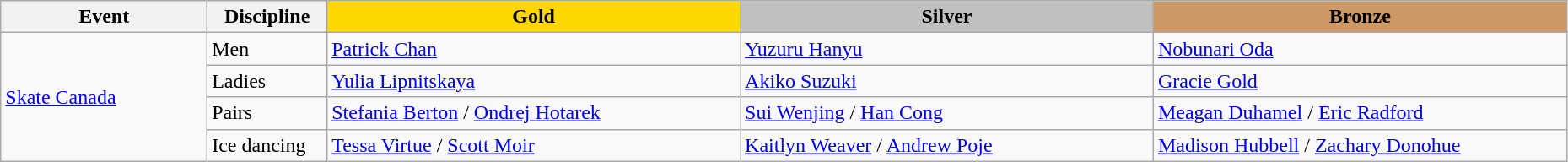<table class="wikitable" style="width:98%;">
<tr>
<th style="width:10%;">Event</th>
<th style="width:5%;">Discipline</th>
<td style="text-align:center; width:20%; background:gold;"><strong>Gold</strong></td>
<td style="text-align:center; width:20%; background:silver;"><strong>Silver</strong></td>
<td style="text-align:center; width:20%; background:#c96;"><strong>Bronze</strong></td>
</tr>
<tr>
<td rowspan=4><a href='#'>Skate Canada</a></td>
<td>Men</td>
<td> <a href='#'>Patrick Chan</a></td>
<td> <a href='#'>Yuzuru Hanyu</a></td>
<td> <a href='#'>Nobunari Oda</a></td>
</tr>
<tr>
<td>Ladies</td>
<td> <a href='#'>Yulia Lipnitskaya</a></td>
<td> <a href='#'>Akiko Suzuki</a></td>
<td> <a href='#'>Gracie Gold</a></td>
</tr>
<tr>
<td>Pairs</td>
<td> <a href='#'>Stefania Berton</a> / <a href='#'>Ondrej Hotarek</a></td>
<td> <a href='#'>Sui Wenjing</a> / <a href='#'>Han Cong</a></td>
<td> <a href='#'>Meagan Duhamel</a> / <a href='#'>Eric Radford</a></td>
</tr>
<tr>
<td>Ice dancing</td>
<td> <a href='#'>Tessa Virtue</a> / <a href='#'>Scott Moir</a></td>
<td> <a href='#'>Kaitlyn Weaver</a> / <a href='#'>Andrew Poje</a></td>
<td> <a href='#'>Madison Hubbell</a> / <a href='#'>Zachary Donohue</a></td>
</tr>
</table>
